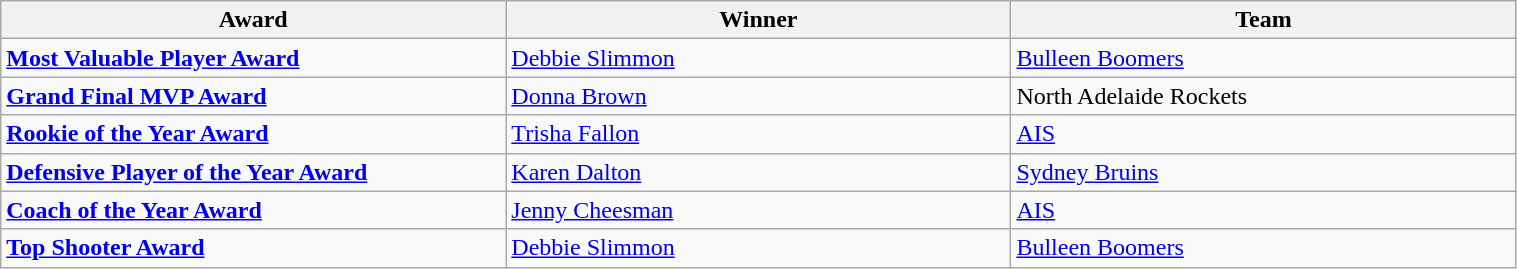<table class="wikitable" style="width: 80%">
<tr>
<th width=125>Award</th>
<th width=125>Winner</th>
<th width=125>Team</th>
</tr>
<tr>
<td><strong><a href='#'>Most Valuable Player Award</a></strong></td>
<td><a href='#'>Debbie Slimmon</a></td>
<td><a href='#'>Bulleen Boomers</a></td>
</tr>
<tr>
<td><strong><a href='#'>Grand Final MVP Award</a></strong></td>
<td><a href='#'>Donna Brown</a></td>
<td>North Adelaide Rockets</td>
</tr>
<tr>
<td><strong><a href='#'>Rookie of the Year Award</a></strong></td>
<td><a href='#'>Trisha Fallon</a></td>
<td><a href='#'>AIS</a></td>
</tr>
<tr>
<td><strong><a href='#'>Defensive Player of the Year Award</a></strong></td>
<td><a href='#'>Karen Dalton</a></td>
<td><a href='#'>Sydney Bruins</a></td>
</tr>
<tr>
<td><strong><a href='#'>Coach of the Year Award</a></strong></td>
<td><a href='#'>Jenny Cheesman</a></td>
<td><a href='#'>AIS</a></td>
</tr>
<tr>
<td><strong><a href='#'>Top Shooter Award</a></strong></td>
<td><a href='#'>Debbie Slimmon</a></td>
<td><a href='#'>Bulleen Boomers</a></td>
</tr>
</table>
